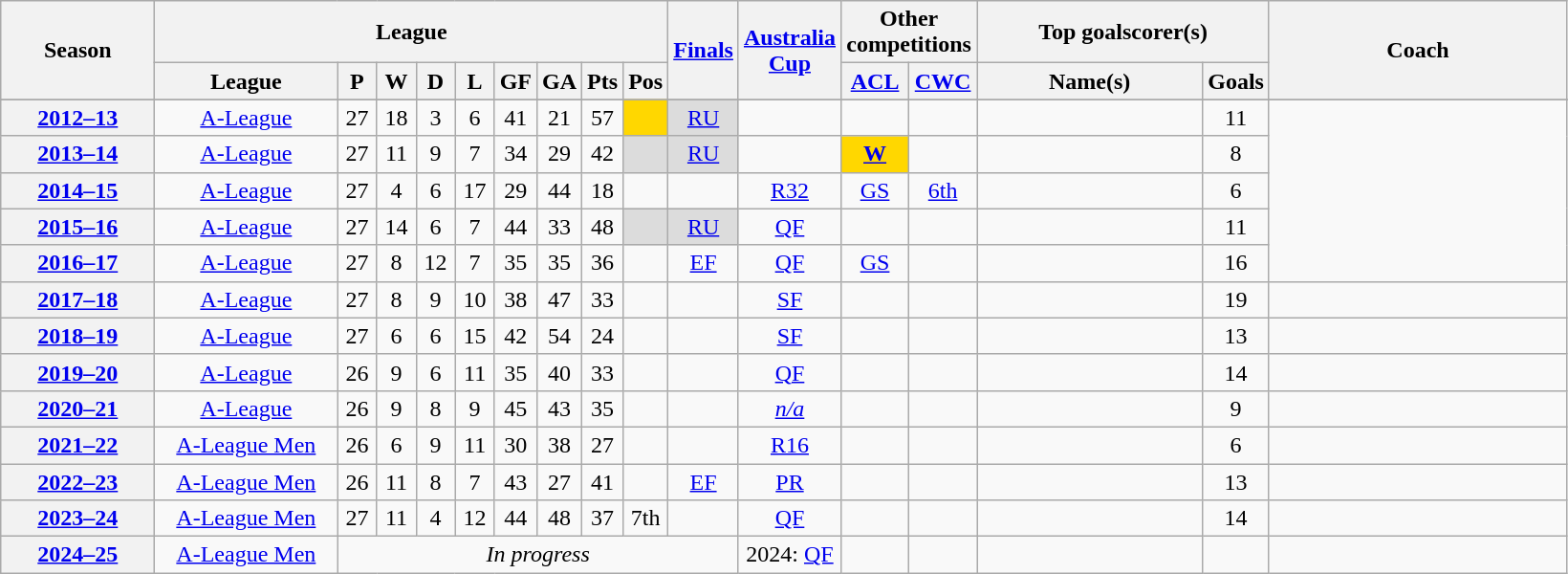<table class="wikitable sortable" style="text-align: center">
<tr>
<th rowspan="2" width="100" scope="col">Season</th>
<th colspan="9" scope="col">League</th>
<th rowspan="2" width="40" scope="col" class="unsortable"><a href='#'>Finals</a></th>
<th rowspan="2" width="60" scope="col" class="unsortable"><a href='#'>Australia Cup</a></th>
<th colspan="2" scope="col">Other competitions</th>
<th colspan="2" scope="col">Top goalscorer(s)</th>
<th rowspan="2" width="200" scope="col" class="unsortable">Coach</th>
</tr>
<tr>
<th width="120" scope="col">League</th>
<th width="20" scope="col">P</th>
<th width="20" scope="col">W</th>
<th width="20" scope="col">D</th>
<th width="20" scope="col">L</th>
<th width="20" scope="col">GF</th>
<th width="20" scope="col">GA</th>
<th width="20" scope="col">Pts</th>
<th width="20" scope="col">Pos</th>
<th width="40" scope="col" class="unsortable"><a href='#'>ACL</a></th>
<th width="40" scope="col" class="unsortable"><a href='#'>CWC</a></th>
<th width="150" scope="col">Name(s)</th>
<th width="20" scope="col">Goals</th>
</tr>
<tr class="unsortable">
</tr>
<tr>
<th scope="row"><a href='#'>2012–13</a></th>
<td><a href='#'>A-League</a></td>
<td>27</td>
<td>18</td>
<td>3</td>
<td>6</td>
<td>41</td>
<td>21</td>
<td>57</td>
<td bgcolor=gold><strong></strong></td>
<td bgcolor=#DCDCDC><a href='#'>RU</a></td>
<td></td>
<td></td>
<td></td>
<td align="left"> </td>
<td align=center>11</td>
<td align="left" rowspan="5"> </td>
</tr>
<tr>
<th scope="row"><a href='#'>2013–14</a></th>
<td><a href='#'>A-League</a></td>
<td>27</td>
<td>11</td>
<td>9</td>
<td>7</td>
<td>34</td>
<td>29</td>
<td>42</td>
<td bgcolor=#DCDCDC></td>
<td bgcolor=#DCDCDC><a href='#'>RU</a></td>
<td></td>
<td bgcolor=gold><strong><a href='#'>W</a></strong></td>
<td></td>
<td align="left"> </td>
<td align=center>8</td>
</tr>
<tr>
<th scope="row"><a href='#'>2014–15</a></th>
<td><a href='#'>A-League</a></td>
<td>27</td>
<td>4</td>
<td>6</td>
<td>17</td>
<td>29</td>
<td>44</td>
<td>18</td>
<td></td>
<td></td>
<td><a href='#'>R32</a></td>
<td><a href='#'>GS</a></td>
<td><a href='#'>6th</a></td>
<td align="left">  <br>   </td>
<td align=center>6</td>
</tr>
<tr>
<th scope="row"><a href='#'>2015–16</a></th>
<td><a href='#'>A-League</a></td>
<td>27</td>
<td>14</td>
<td>6</td>
<td>7</td>
<td>44</td>
<td>33</td>
<td>48</td>
<td bgcolor=#DCDCDC></td>
<td bgcolor=#DCDCDC><a href='#'>RU</a></td>
<td><a href='#'>QF</a></td>
<td></td>
<td></td>
<td align="left"> </td>
<td align=center>11</td>
</tr>
<tr>
<th scope="row"><a href='#'>2016–17</a></th>
<td><a href='#'>A-League</a></td>
<td>27</td>
<td>8</td>
<td>12</td>
<td>7</td>
<td>35</td>
<td>35</td>
<td>36</td>
<td></td>
<td><a href='#'>EF</a></td>
<td><a href='#'>QF</a></td>
<td><a href='#'>GS</a></td>
<td></td>
<td align="left"> </td>
<td align=center>16</td>
</tr>
<tr>
<th scope="row"><a href='#'>2017–18</a></th>
<td><a href='#'>A-League</a></td>
<td>27</td>
<td>8</td>
<td>9</td>
<td>10</td>
<td>38</td>
<td>47</td>
<td>33</td>
<td></td>
<td></td>
<td><a href='#'>SF</a></td>
<td></td>
<td></td>
<td align="left"> </td>
<td align=center>19</td>
<td align="left"> <em></em> <br>  </td>
</tr>
<tr>
<th scope="row"><a href='#'>2018–19</a></th>
<td><a href='#'>A-League</a></td>
<td>27</td>
<td>6</td>
<td>6</td>
<td>15</td>
<td>42</td>
<td>54</td>
<td>24</td>
<td></td>
<td></td>
<td><a href='#'>SF</a></td>
<td></td>
<td></td>
<td align="left"> </td>
<td align=center>13</td>
<td align="left"> </td>
</tr>
<tr>
<th scope="row"><a href='#'>2019–20</a></th>
<td><a href='#'>A-League</a></td>
<td>26</td>
<td>9</td>
<td>6</td>
<td>11</td>
<td>35</td>
<td>40</td>
<td>33</td>
<td></td>
<td></td>
<td><a href='#'>QF</a></td>
<td></td>
<td></td>
<td align="left"> </td>
<td align=center>14</td>
<td align="left">  <br>  </td>
</tr>
<tr>
<th><a href='#'>2020–21</a></th>
<td><a href='#'>A-League</a></td>
<td>26</td>
<td>9</td>
<td>8</td>
<td>9</td>
<td>45</td>
<td>43</td>
<td>35</td>
<td></td>
<td></td>
<td><a href='#'><em>n/a</em></a></td>
<td></td>
<td></td>
<td align="left"> </td>
<td align=center>9</td>
<td align="left"> </td>
</tr>
<tr>
<th scope="row"><a href='#'>2021–22</a></th>
<td><a href='#'>A-League Men</a></td>
<td>26</td>
<td>6</td>
<td>9</td>
<td>11</td>
<td>30</td>
<td>38</td>
<td>27</td>
<td></td>
<td></td>
<td><a href='#'>R16</a></td>
<td></td>
<td></td>
<td align="left"> </td>
<td align=center>6</td>
<td align="left">   <br>  </td>
</tr>
<tr>
<th scope="row"><a href='#'>2022–23</a></th>
<td><a href='#'>A-League Men</a></td>
<td>26</td>
<td>11</td>
<td>8</td>
<td>7</td>
<td>43</td>
<td>27</td>
<td>41</td>
<td></td>
<td><a href='#'>EF</a></td>
<td><a href='#'>PR</a></td>
<td></td>
<td></td>
<td align="left"> </td>
<td>13</td>
<td align="left"> </td>
</tr>
<tr>
<th><a href='#'>2023–24</a></th>
<td><a href='#'>A-League Men</a></td>
<td>27</td>
<td>11</td>
<td>4</td>
<td>12</td>
<td>44</td>
<td>48</td>
<td>37</td>
<td>7th</td>
<td></td>
<td><a href='#'>QF</a></td>
<td></td>
<td></td>
<td align="left"> </td>
<td>14</td>
<td align="left"> </td>
</tr>
<tr>
<th><a href='#'>2024–25</a></th>
<td><a href='#'>A-League Men</a></td>
<td colspan="9"><em>In progress</em></td>
<td>2024: <a href='#'>QF</a><br></td>
<td></td>
<td></td>
<td align="left"></td>
<td></td>
<td align="left"> </td>
</tr>
</table>
